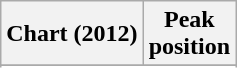<table class="wikitable sortable plainrowheaders">
<tr>
<th scope="col">Chart (2012)</th>
<th scope="col">Peak<br>position</th>
</tr>
<tr>
</tr>
<tr>
</tr>
</table>
